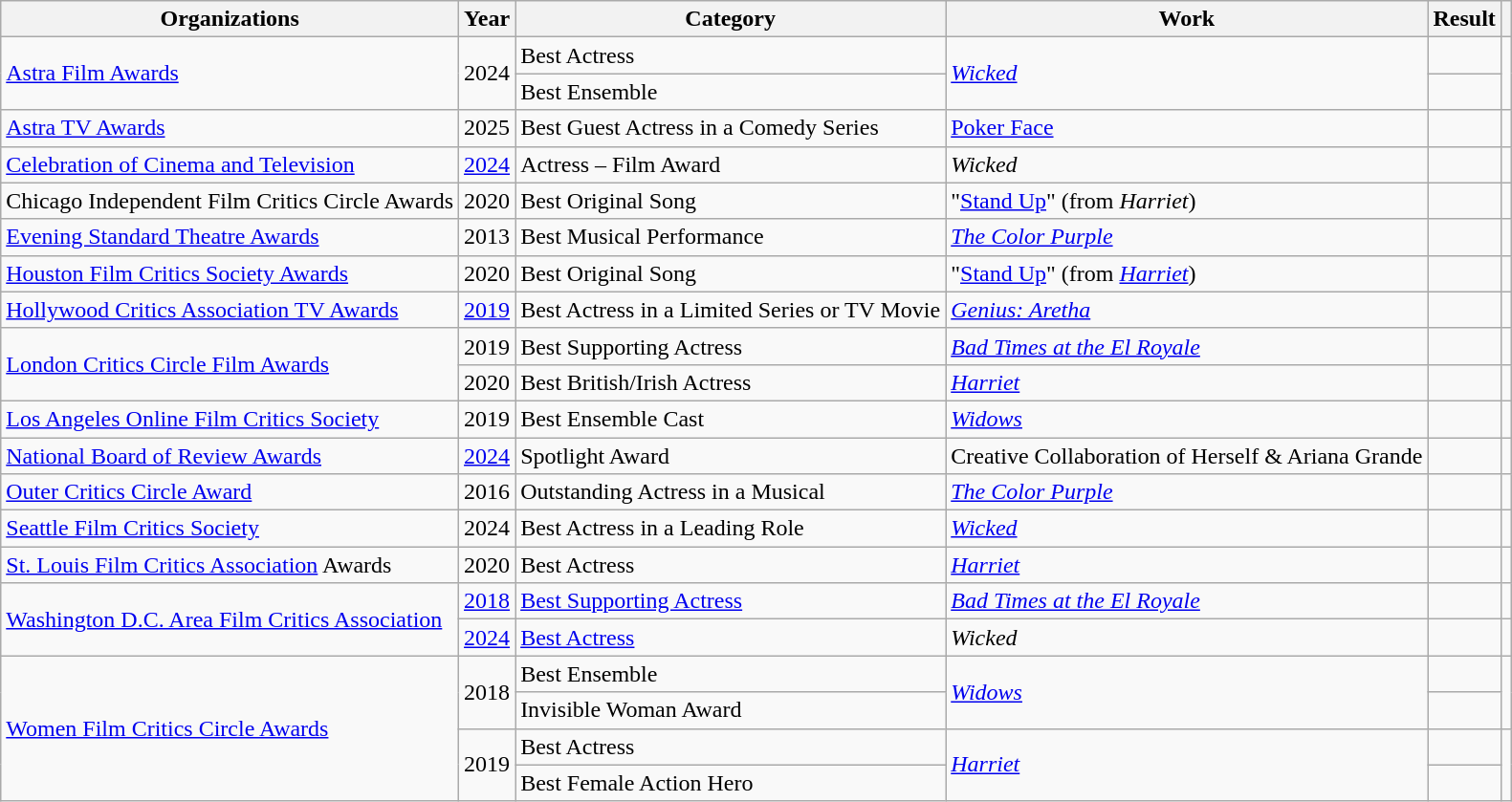<table class= "wikitable plainrowheaders sortable">
<tr>
<th scope="col">Organizations</th>
<th scope="col">Year</th>
<th scope="col">Category</th>
<th scope="col">Work</th>
<th scope="col">Result</th>
<th scope="col" class="unsortable"></th>
</tr>
<tr>
<td rowspan=2><a href='#'>Astra Film Awards</a></td>
<td style="text-align:center;", rowspan=2>2024</td>
<td>Best Actress</td>
<td rowspan=2><em><a href='#'>Wicked</a></em></td>
<td></td>
<td style="text-align:center;", rowspan=2></td>
</tr>
<tr>
<td>Best Ensemble</td>
<td></td>
</tr>
<tr>
<td><a href='#'>Astra TV Awards</a></td>
<td>2025</td>
<td>Best Guest Actress in a Comedy Series</td>
<td><a href='#'>Poker Face</a></td>
<td></td>
<td></td>
</tr>
<tr>
<td><a href='#'>Celebration of Cinema and Television</a></td>
<td style="text-align:center;"><a href='#'>2024</a></td>
<td>Actress – Film Award</td>
<td><em>Wicked</em></td>
<td></td>
<td rowspan="1" style="text-align:center;"></td>
</tr>
<tr>
<td>Chicago Independent Film Critics Circle Awards</td>
<td style="text-align:center;">2020</td>
<td>Best Original Song</td>
<td>"<a href='#'>Stand Up</a>" (from <em>Harriet</em>)</td>
<td></td>
<td style="text-align:center;"></td>
</tr>
<tr>
<td><a href='#'>Evening Standard Theatre Awards</a></td>
<td style="text-align:center;">2013</td>
<td>Best Musical Performance</td>
<td><em><a href='#'>The Color Purple</a></em></td>
<td></td>
<td style="text-align:center;"></td>
</tr>
<tr>
<td><a href='#'>Houston Film Critics Society Awards</a></td>
<td style="text-align:center;">2020</td>
<td>Best Original Song</td>
<td>"<a href='#'>Stand Up</a>" (from <em><a href='#'>Harriet</a></em>)</td>
<td></td>
<td style="text-align:center;"></td>
</tr>
<tr>
<td><a href='#'>Hollywood Critics Association TV Awards</a></td>
<td style="text-align:center;"><a href='#'>2019</a></td>
<td>Best Actress in a Limited Series or TV Movie</td>
<td><em><a href='#'>Genius: Aretha</a></em></td>
<td></td>
<td style="text-align:center;"></td>
</tr>
<tr>
<td rowspan=2><a href='#'>London Critics Circle Film Awards</a></td>
<td style="text-align:center;">2019</td>
<td>Best Supporting Actress</td>
<td><em><a href='#'>Bad Times at the El Royale</a></em></td>
<td></td>
<td style="text-align:center;"></td>
</tr>
<tr>
<td style="text-align:center;">2020</td>
<td>Best British/Irish Actress</td>
<td><em><a href='#'>Harriet</a></em></td>
<td></td>
<td style="text-align:center;"></td>
</tr>
<tr>
<td><a href='#'>Los Angeles Online Film Critics Society</a></td>
<td style="text-align:center;">2019</td>
<td>Best Ensemble Cast</td>
<td><a href='#'><em>Widows</em></a></td>
<td></td>
<td style="text-align:center;"></td>
</tr>
<tr>
<td><a href='#'>National Board of Review Awards</a></td>
<td style="text-align:center;"><a href='#'>2024</a></td>
<td>Spotlight Award</td>
<td>Creative Collaboration of Herself & Ariana Grande</td>
<td></td>
<td style="text-align:center;"></td>
</tr>
<tr>
<td><a href='#'>Outer Critics Circle Award</a></td>
<td style="text-align:center;">2016</td>
<td>Outstanding Actress in a Musical</td>
<td><em><a href='#'>The Color Purple</a></em></td>
<td></td>
<td style="text-align:center;"></td>
</tr>
<tr>
<td><a href='#'>Seattle Film Critics Society</a></td>
<td style="text-align:center;">2024</td>
<td>Best Actress in a Leading Role</td>
<td><em><a href='#'>Wicked</a></em></td>
<td></td>
<td style="text-align:center;"></td>
</tr>
<tr>
<td><a href='#'>St. Louis Film Critics Association</a> Awards</td>
<td style="text-align:center;">2020</td>
<td>Best Actress</td>
<td><em><a href='#'>Harriet</a></em></td>
<td></td>
<td style="text-align:center;"></td>
</tr>
<tr>
<td rowspan="2"><a href='#'>Washington D.C. Area Film Critics Association</a></td>
<td style="text-align:center;"><a href='#'>2018</a></td>
<td><a href='#'>Best Supporting Actress</a></td>
<td><em><a href='#'>Bad Times at the El Royale</a></em></td>
<td></td>
<td style="text-align:center;"></td>
</tr>
<tr>
<td><a href='#'>2024</a></td>
<td><a href='#'>Best Actress</a></td>
<td><em>Wicked</em></td>
<td></td>
<td align="center"></td>
</tr>
<tr>
<td rowspan=4><a href='#'>Women Film Critics Circle Awards</a></td>
<td style="text-align:center;", rowspan=2>2018</td>
<td>Best Ensemble</td>
<td rowspan=2><a href='#'><em>Widows</em></a></td>
<td></td>
<td style="text-align:center;", rowspan=2></td>
</tr>
<tr>
<td>Invisible Woman Award</td>
<td></td>
</tr>
<tr>
<td style="text-align:center;", rowspan=2>2019</td>
<td>Best Actress</td>
<td rowspan=2><em><a href='#'>Harriet</a></em></td>
<td></td>
<td style="text-align:center;", rowspan=2></td>
</tr>
<tr>
<td>Best Female Action Hero</td>
<td></td>
</tr>
</table>
